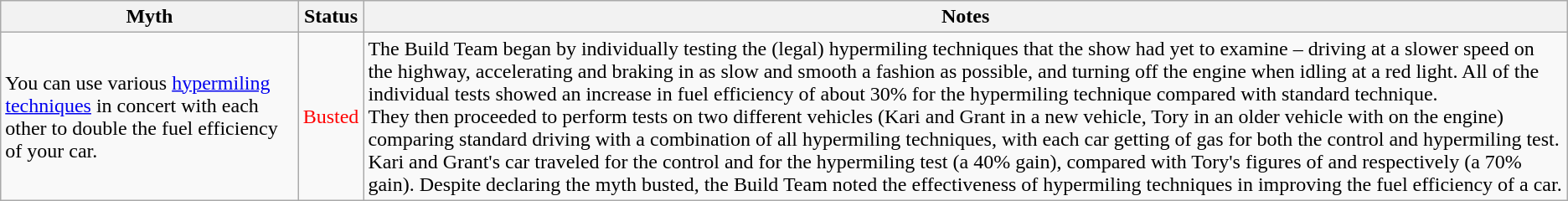<table class="wikitable plainrowheaders">
<tr>
<th scope="col">Myth</th>
<th scope="col">Status</th>
<th scope="col">Notes</th>
</tr>
<tr>
<td scope="row">You can use various <a href='#'>hypermiling techniques</a> in concert with each other to double the fuel efficiency of your car.</td>
<td style="color:red">Busted</td>
<td>The Build Team began by individually testing the (legal) hypermiling techniques that the show had yet to examine – driving at a slower speed on the highway, accelerating and braking in as slow and smooth a fashion as possible, and turning off the engine when idling at a red light. All of the individual tests showed an increase in fuel efficiency of about 30% for the hypermiling technique compared with standard technique.<br>They then proceeded to perform tests on two different vehicles (Kari and Grant in a new vehicle, Tory in an older vehicle with  on the engine) comparing standard driving with a combination of all hypermiling techniques, with each car getting  of gas for both the control and hypermiling test. Kari and Grant's car traveled  for the control and  for the hypermiling test (a 40% gain), compared with Tory's figures of  and  respectively (a 70% gain). Despite declaring the myth busted, the Build Team noted the effectiveness of hypermiling techniques in improving the fuel efficiency of a car.</td>
</tr>
</table>
